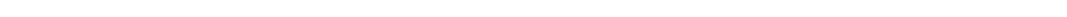<table style="width:1000px; text-align:center;">
<tr style="color:white;">
<td style="background:">11.09%</td>
<td style="background:">42.56%</td>
<td style="background:"><strong>46.35%</strong></td>
</tr>
<tr>
<td></td>
<td></td>
<td></td>
</tr>
</table>
